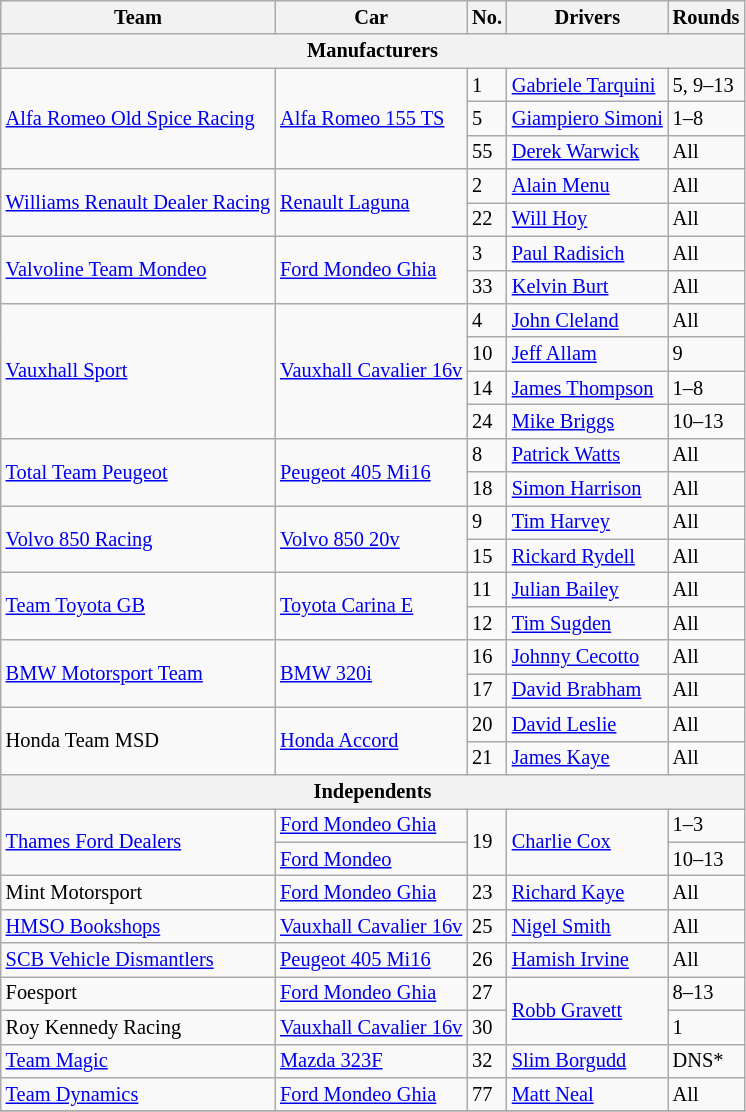<table class="wikitable sortable" style="font-size: 85%">
<tr>
<th>Team</th>
<th>Car</th>
<th>No.</th>
<th>Drivers</th>
<th>Rounds</th>
</tr>
<tr>
<th colspan=5>Manufacturers</th>
</tr>
<tr>
<td rowspan=3> <a href='#'>Alfa Romeo Old Spice Racing</a></td>
<td rowspan=3><a href='#'>Alfa Romeo 155 TS</a></td>
<td>1</td>
<td> <a href='#'>Gabriele Tarquini</a></td>
<td nowrap>5, 9–13</td>
</tr>
<tr>
<td>5</td>
<td> <a href='#'>Giampiero Simoni</a></td>
<td>1–8</td>
</tr>
<tr>
<td>55</td>
<td> <a href='#'>Derek Warwick</a></td>
<td>All</td>
</tr>
<tr>
<td rowspan="2" nowrap> <a href='#'>Williams Renault Dealer Racing</a></td>
<td rowspan="2"><a href='#'>Renault Laguna</a></td>
<td>2</td>
<td> <a href='#'>Alain Menu</a></td>
<td>All</td>
</tr>
<tr>
<td>22</td>
<td> <a href='#'>Will Hoy</a></td>
<td>All</td>
</tr>
<tr>
<td rowspan="2"> <a href='#'>Valvoline Team Mondeo</a></td>
<td rowspan="2"><a href='#'>Ford Mondeo Ghia</a></td>
<td>3</td>
<td> <a href='#'>Paul Radisich</a></td>
<td>All</td>
</tr>
<tr>
<td>33</td>
<td> <a href='#'>Kelvin Burt</a></td>
<td>All</td>
</tr>
<tr>
<td rowspan="4"> <a href='#'>Vauxhall Sport</a></td>
<td rowspan="4" nowrap><a href='#'>Vauxhall Cavalier 16v</a></td>
<td>4</td>
<td> <a href='#'>John Cleland</a></td>
<td>All</td>
</tr>
<tr>
<td>10</td>
<td> <a href='#'>Jeff Allam</a></td>
<td>9</td>
</tr>
<tr>
<td>14</td>
<td nowrap> <a href='#'>James Thompson</a></td>
<td>1–8</td>
</tr>
<tr>
<td>24</td>
<td> <a href='#'>Mike Briggs</a></td>
<td>10–13</td>
</tr>
<tr>
<td rowspan=2> <a href='#'>Total Team Peugeot</a></td>
<td rowspan=2><a href='#'>Peugeot 405 Mi16</a></td>
<td>8</td>
<td> <a href='#'>Patrick Watts</a></td>
<td>All</td>
</tr>
<tr>
<td>18</td>
<td> <a href='#'>Simon Harrison</a></td>
<td>All</td>
</tr>
<tr>
<td rowspan="2"> <a href='#'>Volvo 850 Racing</a></td>
<td rowspan="2"><a href='#'>Volvo 850 20v</a></td>
<td>9</td>
<td> <a href='#'>Tim Harvey</a></td>
<td>All</td>
</tr>
<tr>
<td>15</td>
<td> <a href='#'>Rickard Rydell</a></td>
<td>All</td>
</tr>
<tr>
<td rowspan="2"> <a href='#'>Team Toyota GB</a></td>
<td rowspan="2"><a href='#'>Toyota Carina E</a></td>
<td>11</td>
<td> <a href='#'>Julian Bailey</a></td>
<td>All</td>
</tr>
<tr>
<td>12</td>
<td> <a href='#'>Tim Sugden</a></td>
<td>All</td>
</tr>
<tr>
<td rowspan=2> <a href='#'>BMW Motorsport Team</a></td>
<td rowspan=2><a href='#'>BMW 320i</a></td>
<td>16</td>
<td> <a href='#'>Johnny Cecotto</a></td>
<td>All</td>
</tr>
<tr>
<td>17</td>
<td> <a href='#'>David Brabham</a></td>
<td>All</td>
</tr>
<tr>
<td rowspan=2> Honda Team MSD</td>
<td rowspan=2><a href='#'>Honda Accord</a></td>
<td>20</td>
<td> <a href='#'>David Leslie</a></td>
<td>All</td>
</tr>
<tr>
<td>21</td>
<td> <a href='#'>James Kaye</a></td>
<td>All</td>
</tr>
<tr>
<th colspan=5>Independents</th>
</tr>
<tr>
<td rowspan=2> <a href='#'>Thames Ford Dealers</a></td>
<td><a href='#'>Ford Mondeo Ghia</a></td>
<td rowspan=2>19</td>
<td rowspan=2> <a href='#'>Charlie Cox</a></td>
<td>1–3</td>
</tr>
<tr>
<td><a href='#'>Ford Mondeo</a></td>
<td>10–13</td>
</tr>
<tr>
<td> Mint Motorsport</td>
<td><a href='#'>Ford Mondeo Ghia</a></td>
<td>23</td>
<td> <a href='#'>Richard Kaye</a></td>
<td>All</td>
</tr>
<tr>
<td> <a href='#'>HMSO Bookshops</a></td>
<td><a href='#'>Vauxhall Cavalier 16v</a></td>
<td>25</td>
<td> <a href='#'>Nigel Smith</a></td>
<td>All</td>
</tr>
<tr>
<td> <a href='#'>SCB Vehicle Dismantlers</a></td>
<td><a href='#'>Peugeot 405 Mi16</a></td>
<td>26</td>
<td> <a href='#'>Hamish Irvine</a></td>
<td>All</td>
</tr>
<tr>
<td> Foesport</td>
<td><a href='#'>Ford Mondeo Ghia</a></td>
<td>27</td>
<td rowspan=2> <a href='#'>Robb Gravett</a></td>
<td>8–13</td>
</tr>
<tr>
<td> Roy Kennedy Racing</td>
<td><a href='#'>Vauxhall Cavalier 16v</a></td>
<td>30</td>
<td>1</td>
</tr>
<tr>
<td> <a href='#'>Team Magic</a></td>
<td><a href='#'>Mazda 323F</a></td>
<td>32</td>
<td rowspan=> <a href='#'>Slim Borgudd</a></td>
<td>DNS*</td>
</tr>
<tr>
<td> <a href='#'>Team Dynamics</a></td>
<td><a href='#'>Ford Mondeo Ghia</a></td>
<td>77</td>
<td> <a href='#'>Matt Neal</a></td>
<td>All</td>
</tr>
<tr>
</tr>
</table>
